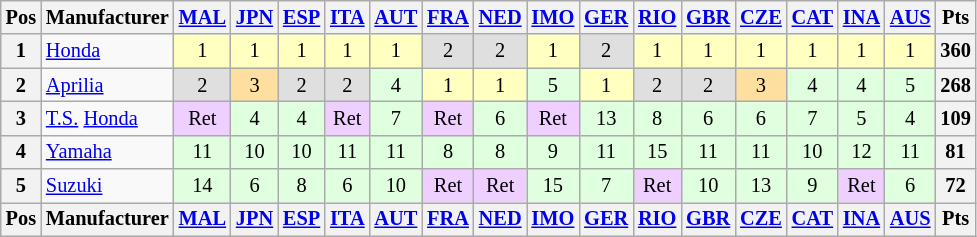<table class="wikitable" style="font-size: 85%; text-align:center">
<tr valign="top">
<th valign="middle">Pos</th>
<th valign="middle">Manufacturer</th>
<th><a href='#'>MAL</a><br></th>
<th><a href='#'>JPN</a><br></th>
<th><a href='#'>ESP</a><br></th>
<th><a href='#'>ITA</a><br></th>
<th><a href='#'>AUT</a><br></th>
<th><a href='#'>FRA</a><br></th>
<th><a href='#'>NED</a><br></th>
<th><a href='#'>IMO</a><br></th>
<th><a href='#'>GER</a><br></th>
<th><a href='#'>RIO</a><br></th>
<th><a href='#'>GBR</a><br></th>
<th><a href='#'>CZE</a><br></th>
<th><a href='#'>CAT</a><br></th>
<th><a href='#'>INA</a><br></th>
<th><a href='#'>AUS</a><br></th>
<th valign="middle">Pts</th>
</tr>
<tr>
<th>1</th>
<td align="left"> <a href='#'>Honda</a></td>
<td style="background:#ffffbf;">1</td>
<td style="background:#ffffbf;">1</td>
<td style="background:#ffffbf;">1</td>
<td style="background:#ffffbf;">1</td>
<td style="background:#ffffbf;">1</td>
<td style="background:#dfdfdf;">2</td>
<td style="background:#dfdfdf;">2</td>
<td style="background:#ffffbf;">1</td>
<td style="background:#dfdfdf;">2</td>
<td style="background:#ffffbf;">1</td>
<td style="background:#ffffbf;">1</td>
<td style="background:#ffffbf;">1</td>
<td style="background:#ffffbf;">1</td>
<td style="background:#ffffbf;">1</td>
<td style="background:#ffffbf;">1</td>
<th>360</th>
</tr>
<tr>
<th>2</th>
<td align="left"> <a href='#'>Aprilia</a></td>
<td style="background:#dfdfdf;">2</td>
<td style="background:#ffdf9f;">3</td>
<td style="background:#dfdfdf;">2</td>
<td style="background:#dfdfdf;">2</td>
<td style="background:#dfffdf;">4</td>
<td style="background:#ffffbf;">1</td>
<td style="background:#ffffbf;">1</td>
<td style="background:#dfffdf;">5</td>
<td style="background:#ffffbf;">1</td>
<td style="background:#dfdfdf;">2</td>
<td style="background:#dfdfdf;">2</td>
<td style="background:#ffdf9f;">3</td>
<td style="background:#dfffdf;">4</td>
<td style="background:#dfffdf;">4</td>
<td style="background:#dfffdf;">5</td>
<th>268</th>
</tr>
<tr>
<th>3</th>
<td align="left"> <a href='#'>T.S.</a> <a href='#'>Honda</a></td>
<td style="background:#efcfff;">Ret</td>
<td style="background:#dfffdf;">4</td>
<td style="background:#dfffdf;">4</td>
<td style="background:#efcfff;">Ret</td>
<td style="background:#dfffdf;">7</td>
<td style="background:#efcfff;">Ret</td>
<td style="background:#dfffdf;">6</td>
<td style="background:#efcfff;">Ret</td>
<td style="background:#dfffdf;">13</td>
<td style="background:#dfffdf;">8</td>
<td style="background:#dfffdf;">6</td>
<td style="background:#dfffdf;">6</td>
<td style="background:#dfffdf;">7</td>
<td style="background:#dfffdf;">5</td>
<td style="background:#dfffdf;">4</td>
<th>109</th>
</tr>
<tr>
<th>4</th>
<td align="left"> <a href='#'>Yamaha</a></td>
<td style="background:#dfffdf;">11</td>
<td style="background:#dfffdf;">10</td>
<td style="background:#dfffdf;">10</td>
<td style="background:#dfffdf;">11</td>
<td style="background:#dfffdf;">11</td>
<td style="background:#dfffdf;">8</td>
<td style="background:#dfffdf;">8</td>
<td style="background:#dfffdf;">9</td>
<td style="background:#dfffdf;">11</td>
<td style="background:#dfffdf;">15</td>
<td style="background:#dfffdf;">11</td>
<td style="background:#dfffdf;">11</td>
<td style="background:#dfffdf;">10</td>
<td style="background:#dfffdf;">12</td>
<td style="background:#dfffdf;">11</td>
<th>81</th>
</tr>
<tr>
<th>5</th>
<td align="left"> <a href='#'>Suzuki</a></td>
<td style="background:#dfffdf;">14</td>
<td style="background:#dfffdf;">6</td>
<td style="background:#dfffdf;">8</td>
<td style="background:#dfffdf;">6</td>
<td style="background:#dfffdf;">10</td>
<td style="background:#efcfff;">Ret</td>
<td style="background:#efcfff;">Ret</td>
<td style="background:#dfffdf;">15</td>
<td style="background:#dfffdf;">7</td>
<td style="background:#efcfff;">Ret</td>
<td style="background:#dfffdf;">10</td>
<td style="background:#dfffdf;">13</td>
<td style="background:#dfffdf;">9</td>
<td style="background:#efcfff;">Ret</td>
<td style="background:#dfffdf;">6</td>
<th>72</th>
</tr>
<tr valign="top">
<th valign="middle">Pos</th>
<th valign="middle">Manufacturer</th>
<th><a href='#'>MAL</a><br></th>
<th><a href='#'>JPN</a><br></th>
<th><a href='#'>ESP</a><br></th>
<th><a href='#'>ITA</a><br></th>
<th><a href='#'>AUT</a><br></th>
<th><a href='#'>FRA</a><br></th>
<th><a href='#'>NED</a><br></th>
<th><a href='#'>IMO</a><br></th>
<th><a href='#'>GER</a><br></th>
<th><a href='#'>RIO</a><br></th>
<th><a href='#'>GBR</a><br></th>
<th><a href='#'>CZE</a><br></th>
<th><a href='#'>CAT</a><br></th>
<th><a href='#'>INA</a><br></th>
<th><a href='#'>AUS</a><br></th>
<th valign="middle">Pts</th>
</tr>
</table>
